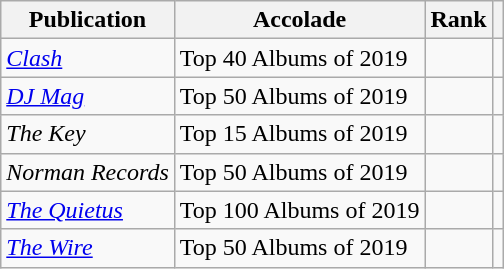<table class="wikitable sortable">
<tr>
<th>Publication</th>
<th>Accolade</th>
<th>Rank</th>
<th class="unsortable"></th>
</tr>
<tr>
<td><em><a href='#'>Clash</a></em></td>
<td>Top 40 Albums of 2019</td>
<td></td>
<td></td>
</tr>
<tr>
<td><em><a href='#'>DJ Mag</a></em></td>
<td>Top 50 Albums of 2019</td>
<td></td>
<td></td>
</tr>
<tr>
<td><em>The Key</em></td>
<td>Top 15 Albums of 2019</td>
<td></td>
<td></td>
</tr>
<tr>
<td><em>Norman Records</em></td>
<td>Top 50 Albums of 2019</td>
<td></td>
<td></td>
</tr>
<tr>
<td><em><a href='#'>The Quietus</a></em></td>
<td>Top 100 Albums of 2019</td>
<td></td>
<td></td>
</tr>
<tr>
<td><em><a href='#'>The Wire</a></em></td>
<td>Top 50 Albums of 2019</td>
<td></td>
<td></td>
</tr>
</table>
